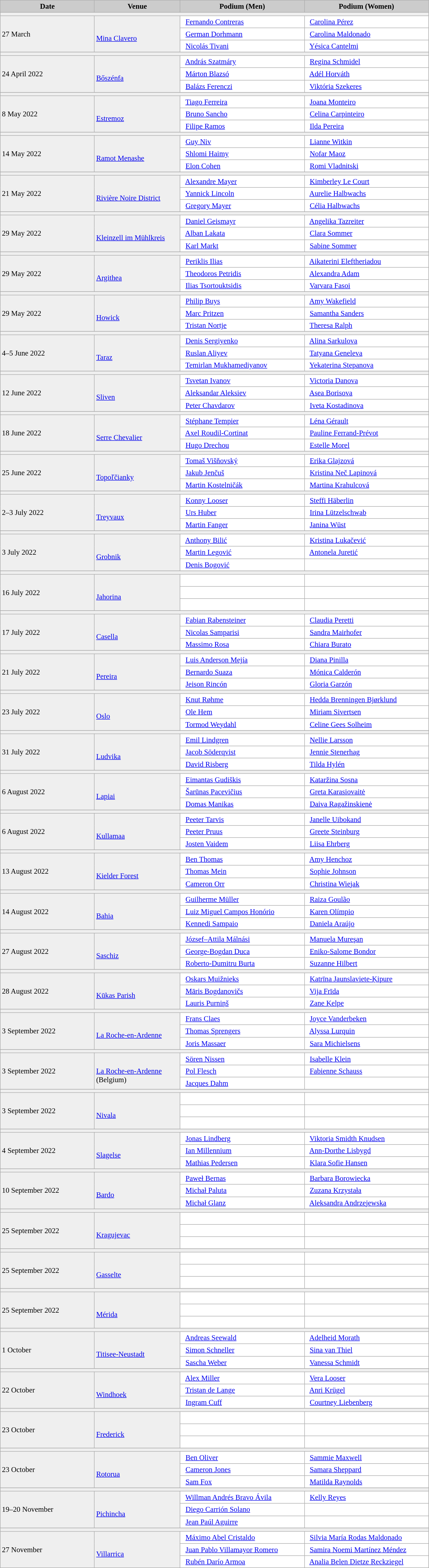<table class="wikitable" width=70% bgcolor="#f7f8ff" cellpadding="3" cellspacing="0" border="1" style="font-size: 95%; border: gray solid 1px; border-collapse: collapse;">
<tr bgcolor="#CCCCCC">
<td align="center"><strong>Date</strong></td>
<td width=20% align="center"><strong>Venue</strong></td>
<td width=29% align="center"><strong>Podium (Men)</strong></td>
<td width=29% align="center"><strong>Podium (Women)</strong></td>
</tr>
<tr bgcolor="#EFEFEF">
<td colspan=4></td>
</tr>
<tr bgcolor="#EFEFEF">
<td rowspan=3>27 March</td>
<td rowspan=3><br><a href='#'>Mina Clavero</a></td>
<td bgcolor="#ffffff">   <a href='#'>Fernando Contreras</a></td>
<td bgcolor="#ffffff">   <a href='#'>Carolina Pérez</a></td>
</tr>
<tr>
<td bgcolor="#ffffff">   <a href='#'>German Dorhmann</a></td>
<td bgcolor="#ffffff">   <a href='#'>Carolina Maldonado</a></td>
</tr>
<tr>
<td bgcolor="#ffffff">   <a href='#'>Nicolás Tivani</a></td>
<td bgcolor="#ffffff">   <a href='#'>Yésica Cantelmi</a></td>
</tr>
<tr>
</tr>
<tr bgcolor="#EFEFEF">
<td colspan=4></td>
</tr>
<tr bgcolor="#EFEFEF">
<td rowspan=3>24 April 2022</td>
<td rowspan=3><br><a href='#'>Bőszénfa</a></td>
<td bgcolor="#ffffff">   <a href='#'>András Szatmáry</a></td>
<td bgcolor="#ffffff">   <a href='#'>Regina Schmidel</a></td>
</tr>
<tr>
<td bgcolor="#ffffff">   <a href='#'>Márton Blazsó</a></td>
<td bgcolor="#ffffff">   <a href='#'>Adél Horváth</a></td>
</tr>
<tr>
<td bgcolor="#ffffff">   <a href='#'>Balázs Ferenczi</a></td>
<td bgcolor="#ffffff">   <a href='#'>Viktória Szekeres</a></td>
</tr>
<tr>
</tr>
<tr bgcolor="#EFEFEF">
<td colspan=4></td>
</tr>
<tr bgcolor="#EFEFEF">
<td rowspan=3>8 May 2022</td>
<td rowspan=3><br><a href='#'>Estremoz</a></td>
<td bgcolor="#ffffff">   <a href='#'>Tiago Ferreira</a></td>
<td bgcolor="#ffffff">   <a href='#'>Joana Monteiro</a></td>
</tr>
<tr>
<td bgcolor="#ffffff">   <a href='#'>Bruno Sancho</a></td>
<td bgcolor="#ffffff">   <a href='#'>Celina Carpinteiro</a></td>
</tr>
<tr>
<td bgcolor="#ffffff">   <a href='#'>Filipe Ramos</a></td>
<td bgcolor="#ffffff">   <a href='#'>Ilda Pereira</a></td>
</tr>
<tr>
</tr>
<tr bgcolor="#EFEFEF">
<td colspan=4></td>
</tr>
<tr bgcolor="#EFEFEF">
<td rowspan=3>14 May 2022</td>
<td rowspan=3><br><a href='#'>Ramot Menashe</a></td>
<td bgcolor="#ffffff">   <a href='#'>Guy Niv</a></td>
<td bgcolor="#ffffff">   <a href='#'>Lianne Witkin</a></td>
</tr>
<tr>
<td bgcolor="#ffffff">   <a href='#'>Shlomi Haimy</a></td>
<td bgcolor="#ffffff">   <a href='#'>Nofar Maoz</a></td>
</tr>
<tr>
<td bgcolor="#ffffff">   <a href='#'>Elon Cohen</a></td>
<td bgcolor="#ffffff">   <a href='#'>Romi Vladnitski</a></td>
</tr>
<tr>
</tr>
<tr bgcolor="#EFEFEF">
<td colspan=4></td>
</tr>
<tr bgcolor="#EFEFEF">
<td rowspan=3>21 May 2022</td>
<td rowspan=3><br><a href='#'>Rivière Noire District</a></td>
<td bgcolor="#ffffff">   <a href='#'>Alexandre Mayer</a></td>
<td bgcolor="#ffffff">   <a href='#'>Kimberley Le Court</a></td>
</tr>
<tr>
<td bgcolor="#ffffff">   <a href='#'>Yannick Lincoln</a></td>
<td bgcolor="#ffffff">   <a href='#'>Aurelie Halbwachs</a></td>
</tr>
<tr>
<td bgcolor="#ffffff">   <a href='#'>Gregory Mayer</a></td>
<td bgcolor="#ffffff">   <a href='#'>Célia Halbwachs</a></td>
</tr>
<tr>
</tr>
<tr bgcolor="#EFEFEF">
<td colspan=4></td>
</tr>
<tr bgcolor="#EFEFEF">
<td rowspan=3>29 May 2022</td>
<td rowspan=3><br><a href='#'>Kleinzell im Mühlkreis</a></td>
<td bgcolor="#ffffff">   <a href='#'>Daniel Geismayr</a></td>
<td bgcolor="#ffffff">   <a href='#'>Angelika Tazreiter</a></td>
</tr>
<tr>
<td bgcolor="#ffffff">   <a href='#'>Alban Lakata</a></td>
<td bgcolor="#ffffff">   <a href='#'>Clara Sommer</a></td>
</tr>
<tr>
<td bgcolor="#ffffff">   <a href='#'>Karl Markt</a></td>
<td bgcolor="#ffffff">   <a href='#'>Sabine Sommer</a></td>
</tr>
<tr>
</tr>
<tr bgcolor="#EFEFEF">
<td colspan=4></td>
</tr>
<tr bgcolor="#EFEFEF">
<td rowspan=3>29 May 2022</td>
<td rowspan=3><br><a href='#'>Argithea</a></td>
<td bgcolor="#ffffff">   <a href='#'>Periklis Ilias</a></td>
<td bgcolor="#ffffff">   <a href='#'>Aikaterini Eleftheriadou</a></td>
</tr>
<tr>
<td bgcolor="#ffffff">   <a href='#'>Theodoros Petridis</a></td>
<td bgcolor="#ffffff">   <a href='#'>Alexandra Adam</a></td>
</tr>
<tr>
<td bgcolor="#ffffff">   <a href='#'>Ilias Tsortouktsidis</a></td>
<td bgcolor="#ffffff">   <a href='#'>Varvara Fasoi</a></td>
</tr>
<tr>
</tr>
<tr bgcolor="#EFEFEF">
<td colspan=4></td>
</tr>
<tr bgcolor="#EFEFEF">
<td rowspan=3>29 May 2022</td>
<td rowspan=3><br><a href='#'>Howick</a></td>
<td bgcolor="#ffffff">   <a href='#'>Philip Buys</a></td>
<td bgcolor="#ffffff">   <a href='#'>Amy Wakefield</a></td>
</tr>
<tr>
<td bgcolor="#ffffff">   <a href='#'>Marc Pritzen</a></td>
<td bgcolor="#ffffff">   <a href='#'>Samantha Sanders</a></td>
</tr>
<tr>
<td bgcolor="#ffffff">   <a href='#'>Tristan Nortje</a></td>
<td bgcolor="#ffffff">   <a href='#'>Theresa Ralph</a></td>
</tr>
<tr>
</tr>
<tr bgcolor="#EFEFEF">
<td colspan=4></td>
</tr>
<tr bgcolor="#EFEFEF">
<td rowspan=3>4–5 June 2022</td>
<td rowspan=3><br><a href='#'>Taraz</a></td>
<td bgcolor="#ffffff">   <a href='#'>Denis Sergiyenko</a></td>
<td bgcolor="#ffffff">   <a href='#'>Alina Sarkulova</a></td>
</tr>
<tr>
<td bgcolor="#ffffff">   <a href='#'>Ruslan Aliyev</a></td>
<td bgcolor="#ffffff">   <a href='#'>Tatyana Geneleva</a></td>
</tr>
<tr>
<td bgcolor="#ffffff">   <a href='#'>Temirlan Mukhamediyanov</a></td>
<td bgcolor="#ffffff">   <a href='#'>Yekaterina Stepanova</a></td>
</tr>
<tr>
</tr>
<tr bgcolor="#EFEFEF">
<td colspan=4></td>
</tr>
<tr bgcolor="#EFEFEF">
<td rowspan=3>12 June 2022</td>
<td rowspan=3><br><a href='#'>Sliven</a></td>
<td bgcolor="#ffffff">   <a href='#'>Tsvetan Ivanov</a></td>
<td bgcolor="#ffffff">   <a href='#'>Victoria Danova</a></td>
</tr>
<tr>
<td bgcolor="#ffffff">   <a href='#'>Aleksandar Aleksiev</a></td>
<td bgcolor="#ffffff">   <a href='#'>Asea Borisova</a></td>
</tr>
<tr>
<td bgcolor="#ffffff">   <a href='#'>Peter Chavdarov</a></td>
<td bgcolor="#ffffff">   <a href='#'>Iveta Kostadinova</a></td>
</tr>
<tr>
</tr>
<tr bgcolor="#EFEFEF">
<td colspan=4></td>
</tr>
<tr bgcolor="#EFEFEF">
<td rowspan=3>18 June 2022</td>
<td rowspan=3><br><a href='#'>Serre Chevalier</a></td>
<td bgcolor="#ffffff">   <a href='#'>Stéphane Tempier</a></td>
<td bgcolor="#ffffff">   <a href='#'>Léna Gérault</a></td>
</tr>
<tr>
<td bgcolor="#ffffff">   <a href='#'>Axel Roudil-Cortinat</a></td>
<td bgcolor="#ffffff">   <a href='#'>Pauline Ferrand-Prévot</a></td>
</tr>
<tr>
<td bgcolor="#ffffff">   <a href='#'>Hugo Drechou</a></td>
<td bgcolor="#ffffff">   <a href='#'>Estelle Morel</a></td>
</tr>
<tr>
</tr>
<tr bgcolor="#EFEFEF">
<td colspan=4></td>
</tr>
<tr bgcolor="#EFEFEF">
<td rowspan=3>25 June 2022</td>
<td rowspan=3><br><a href='#'>Topoľčianky</a></td>
<td bgcolor="#ffffff">   <a href='#'>Tomaš Višňovský</a></td>
<td bgcolor="#ffffff">   <a href='#'>Erika Glajzová</a></td>
</tr>
<tr>
<td bgcolor="#ffffff">   <a href='#'>Jakub Jenčuš</a></td>
<td bgcolor="#ffffff">   <a href='#'>Kristina Neč Lapinová</a></td>
</tr>
<tr>
<td bgcolor="#ffffff">   <a href='#'>Martin Kostelničák</a></td>
<td bgcolor="#ffffff">   <a href='#'>Martina Krahulcová</a></td>
</tr>
<tr>
</tr>
<tr bgcolor="#EFEFEF">
<td colspan=4></td>
</tr>
<tr bgcolor="#EFEFEF">
<td rowspan=3>2–3 July 2022</td>
<td rowspan=3><br><a href='#'>Treyvaux</a></td>
<td bgcolor="#ffffff">   <a href='#'>Konny Looser</a></td>
<td bgcolor="#ffffff">   <a href='#'>Steffi Häberlin</a></td>
</tr>
<tr>
<td bgcolor="#ffffff">   <a href='#'>Urs Huber</a></td>
<td bgcolor="#ffffff">   <a href='#'>Irina Lützelschwab</a></td>
</tr>
<tr>
<td bgcolor="#ffffff">   <a href='#'>Martin Fanger</a></td>
<td bgcolor="#ffffff">   <a href='#'>Janina Wüst</a></td>
</tr>
<tr>
</tr>
<tr bgcolor="#EFEFEF">
<td colspan=4></td>
</tr>
<tr bgcolor="#EFEFEF">
<td rowspan=3>3 July 2022</td>
<td rowspan=3><br><a href='#'>Grobnik</a></td>
<td bgcolor="#ffffff">   <a href='#'>Anthony Bilić</a></td>
<td bgcolor="#ffffff">   <a href='#'>Kristina Lukačević</a></td>
</tr>
<tr>
<td bgcolor="#ffffff">   <a href='#'>Martin Legović</a></td>
<td bgcolor="#ffffff">   <a href='#'>Antonela Juretić</a></td>
</tr>
<tr>
<td bgcolor="#ffffff">   <a href='#'>Denis Bogović</a></td>
<td bgcolor="#ffffff">  </td>
</tr>
<tr>
</tr>
<tr bgcolor="#EFEFEF">
<td colspan=4></td>
</tr>
<tr bgcolor="#EFEFEF">
<td rowspan=3>16 July 2022</td>
<td rowspan=3><br><a href='#'>Jahorina</a></td>
<td bgcolor="#ffffff">  </td>
<td bgcolor="#ffffff">  </td>
</tr>
<tr>
<td bgcolor="#ffffff">  </td>
<td bgcolor="#ffffff">  </td>
</tr>
<tr>
<td bgcolor="#ffffff">  </td>
<td bgcolor="#ffffff">  </td>
</tr>
<tr>
</tr>
<tr bgcolor="#EFEFEF">
<td colspan=4></td>
</tr>
<tr bgcolor="#EFEFEF">
<td rowspan=3>17 July 2022</td>
<td rowspan=3><br><a href='#'>Casella</a></td>
<td bgcolor="#ffffff">   <a href='#'>Fabian Rabensteiner</a></td>
<td bgcolor="#ffffff">   <a href='#'>Claudia Peretti</a></td>
</tr>
<tr>
<td bgcolor="#ffffff">   <a href='#'>Nicolas Samparisi</a></td>
<td bgcolor="#ffffff">   <a href='#'>Sandra Mairhofer</a></td>
</tr>
<tr>
<td bgcolor="#ffffff">   <a href='#'>Massimo Rosa</a></td>
<td bgcolor="#ffffff">   <a href='#'>Chiara Burato</a></td>
</tr>
<tr>
</tr>
<tr bgcolor="#EFEFEF">
<td colspan=4></td>
</tr>
<tr bgcolor="#EFEFEF">
<td rowspan=3>21 July 2022</td>
<td rowspan=3><br><a href='#'>Pereira</a></td>
<td bgcolor="#ffffff">   <a href='#'>Luis Anderson Mejía</a></td>
<td bgcolor="#ffffff">   <a href='#'>Diana Pinilla</a></td>
</tr>
<tr>
<td bgcolor="#ffffff">   <a href='#'>Bernardo Suaza</a></td>
<td bgcolor="#ffffff">   <a href='#'>Mónica Calderón</a></td>
</tr>
<tr>
<td bgcolor="#ffffff">   <a href='#'>Jeison Rincón</a></td>
<td bgcolor="#ffffff">   <a href='#'>Gloria Garzón</a></td>
</tr>
<tr>
</tr>
<tr bgcolor="#EFEFEF">
<td colspan=4></td>
</tr>
<tr bgcolor="#EFEFEF">
<td rowspan=3>23 July 2022</td>
<td rowspan=3><br><a href='#'>Oslo</a></td>
<td bgcolor="#ffffff">   <a href='#'>Knut Røhme</a></td>
<td bgcolor="#ffffff">   <a href='#'>Hedda Brenningen Bjørklund</a></td>
</tr>
<tr>
<td bgcolor="#ffffff">   <a href='#'>Ole Hem</a></td>
<td bgcolor="#ffffff">   <a href='#'>Miriam Sivertsen</a></td>
</tr>
<tr>
<td bgcolor="#ffffff">   <a href='#'>Tormod Weydahl</a></td>
<td bgcolor="#ffffff">   <a href='#'>Celine Gees Solheim</a></td>
</tr>
<tr>
</tr>
<tr bgcolor="#EFEFEF">
<td colspan=4></td>
</tr>
<tr bgcolor="#EFEFEF">
<td rowspan=3>31 July 2022</td>
<td rowspan=3><br><a href='#'>Ludvika</a></td>
<td bgcolor="#ffffff">   <a href='#'>Emil Lindgren</a></td>
<td bgcolor="#ffffff">   <a href='#'>Nellie Larsson</a></td>
</tr>
<tr>
<td bgcolor="#ffffff">   <a href='#'>Jacob Söderqvist</a></td>
<td bgcolor="#ffffff">   <a href='#'>Jennie Stenerhag</a></td>
</tr>
<tr>
<td bgcolor="#ffffff">   <a href='#'>David Risberg</a></td>
<td bgcolor="#ffffff">   <a href='#'>Tilda Hylén</a></td>
</tr>
<tr>
</tr>
<tr bgcolor="#EFEFEF">
<td colspan=4></td>
</tr>
<tr bgcolor="#EFEFEF">
<td rowspan=3>6 August 2022</td>
<td rowspan=3><br><a href='#'>Lapiai</a></td>
<td bgcolor="#ffffff">   <a href='#'>Eimantas Gudiškis</a></td>
<td bgcolor="#ffffff">   <a href='#'>Kataržina Sosna</a></td>
</tr>
<tr>
<td bgcolor="#ffffff">   <a href='#'>Šarūnas Pacevičius</a></td>
<td bgcolor="#ffffff">   <a href='#'>Greta Karasiovaitė</a></td>
</tr>
<tr>
<td bgcolor="#ffffff">   <a href='#'>Domas Manikas</a></td>
<td bgcolor="#ffffff">   <a href='#'>Daiva Ragažinskienė</a></td>
</tr>
<tr>
</tr>
<tr bgcolor="#EFEFEF">
<td colspan=4></td>
</tr>
<tr bgcolor="#EFEFEF">
<td rowspan=3>6 August 2022</td>
<td rowspan=3><br><a href='#'>Kullamaa</a></td>
<td bgcolor="#ffffff">   <a href='#'>Peeter Tarvis</a></td>
<td bgcolor="#ffffff">   <a href='#'>Janelle Uibokand</a></td>
</tr>
<tr>
<td bgcolor="#ffffff">   <a href='#'>Peeter Pruus</a></td>
<td bgcolor="#ffffff">   <a href='#'>Greete Steinburg</a></td>
</tr>
<tr>
<td bgcolor="#ffffff">   <a href='#'>Josten Vaidem</a></td>
<td bgcolor="#ffffff">   <a href='#'>Liisa Ehrberg</a></td>
</tr>
<tr>
</tr>
<tr bgcolor="#EFEFEF">
<td colspan=4></td>
</tr>
<tr bgcolor="#EFEFEF">
<td rowspan=3>13 August 2022</td>
<td rowspan=3><br><a href='#'>Kielder Forest</a></td>
<td bgcolor="#ffffff">   <a href='#'>Ben Thomas</a></td>
<td bgcolor="#ffffff">   <a href='#'>Amy Henchoz</a></td>
</tr>
<tr>
<td bgcolor="#ffffff">   <a href='#'>Thomas Mein</a></td>
<td bgcolor="#ffffff">   <a href='#'>Sophie Johnson</a></td>
</tr>
<tr>
<td bgcolor="#ffffff">   <a href='#'>Cameron Orr</a></td>
<td bgcolor="#ffffff">   <a href='#'>Christina Wiejak</a></td>
</tr>
<tr>
</tr>
<tr bgcolor="#EFEFEF">
<td colspan=4></td>
</tr>
<tr bgcolor="#EFEFEF">
<td rowspan=3>14 August 2022</td>
<td rowspan=3><br><a href='#'>Bahia</a></td>
<td bgcolor="#ffffff">   <a href='#'>Guilherme Müller</a></td>
<td bgcolor="#ffffff">   <a href='#'>Raiza Goulão</a></td>
</tr>
<tr>
<td bgcolor="#ffffff">   <a href='#'>Luiz Miguel Campos Honório</a></td>
<td bgcolor="#ffffff">   <a href='#'>Karen Olímpio</a></td>
</tr>
<tr>
<td bgcolor="#ffffff">   <a href='#'>Kennedi Sampaio</a></td>
<td bgcolor="#ffffff">   <a href='#'>Daniela Araújo</a></td>
</tr>
<tr>
</tr>
<tr bgcolor="#EFEFEF">
<td colspan=4></td>
</tr>
<tr bgcolor="#EFEFEF">
<td rowspan=3>27 August 2022</td>
<td rowspan=3><br><a href='#'>Saschiz</a></td>
<td bgcolor="#ffffff">   <a href='#'>József–Attila Málnási</a></td>
<td bgcolor="#ffffff">   <a href='#'>Manuela Mureşan</a></td>
</tr>
<tr>
<td bgcolor="#ffffff">   <a href='#'>George-Bogdan Duca</a></td>
<td bgcolor="#ffffff">   <a href='#'>Eniko-Salome Bondor</a></td>
</tr>
<tr>
<td bgcolor="#ffffff">   <a href='#'>Roberto-Dumitru Burta</a></td>
<td bgcolor="#ffffff">   <a href='#'>Suzanne Hilbert</a></td>
</tr>
<tr>
</tr>
<tr bgcolor="#EFEFEF">
<td colspan=4></td>
</tr>
<tr bgcolor="#EFEFEF">
<td rowspan=3>28 August 2022</td>
<td rowspan=3><br><a href='#'>Kūkas Parish</a></td>
<td bgcolor="#ffffff">   <a href='#'>Oskars Muižnieks</a></td>
<td bgcolor="#ffffff">   <a href='#'>Katrīna Jaunslaviete-Ķipure</a></td>
</tr>
<tr>
<td bgcolor="#ffffff">   <a href='#'>Māris Bogdanovičs</a></td>
<td bgcolor="#ffffff">   <a href='#'>Vija Frīda</a></td>
</tr>
<tr>
<td bgcolor="#ffffff">   <a href='#'>Lauris Purniņš</a></td>
<td bgcolor="#ffffff">   <a href='#'>Zane Ķelpe</a></td>
</tr>
<tr>
</tr>
<tr bgcolor="#EFEFEF">
<td colspan=4></td>
</tr>
<tr bgcolor="#EFEFEF">
<td rowspan=3>3 September 2022</td>
<td rowspan=3><br><a href='#'>La Roche-en-Ardenne</a></td>
<td bgcolor="#ffffff">   <a href='#'>Frans Claes</a></td>
<td bgcolor="#ffffff">   <a href='#'>Joyce Vanderbeken</a></td>
</tr>
<tr>
<td bgcolor="#ffffff">   <a href='#'>Thomas Sprengers</a></td>
<td bgcolor="#ffffff">   <a href='#'>Alyssa Lurquin</a></td>
</tr>
<tr>
<td bgcolor="#ffffff">   <a href='#'>Joris Massaer</a></td>
<td bgcolor="#ffffff">   <a href='#'>Sara Michielsens</a></td>
</tr>
<tr>
</tr>
<tr bgcolor="#EFEFEF">
<td colspan=4></td>
</tr>
<tr bgcolor="#EFEFEF">
<td rowspan=3>3 September 2022</td>
<td rowspan=3><br><a href='#'>La Roche-en-Ardenne</a> (Belgium)</td>
<td bgcolor="#ffffff">   <a href='#'>Sören Nissen</a></td>
<td bgcolor="#ffffff">   <a href='#'>Isabelle Klein</a></td>
</tr>
<tr>
<td bgcolor="#ffffff">   <a href='#'>Pol Flesch</a></td>
<td bgcolor="#ffffff">   <a href='#'>Fabienne Schauss</a></td>
</tr>
<tr>
<td bgcolor="#ffffff">   <a href='#'>Jacques Dahm</a></td>
<td bgcolor="#ffffff">  </td>
</tr>
<tr>
</tr>
<tr bgcolor="#EFEFEF">
<td colspan=4></td>
</tr>
<tr bgcolor="#EFEFEF">
<td rowspan=3>3 September 2022</td>
<td rowspan=3><br><a href='#'>Nivala</a></td>
<td bgcolor="#ffffff">  </td>
<td bgcolor="#ffffff">  </td>
</tr>
<tr>
<td bgcolor="#ffffff">  </td>
<td bgcolor="#ffffff">  </td>
</tr>
<tr>
<td bgcolor="#ffffff">  </td>
<td bgcolor="#ffffff">  </td>
</tr>
<tr>
</tr>
<tr bgcolor="#EFEFEF">
<td colspan=4></td>
</tr>
<tr bgcolor="#EFEFEF">
<td rowspan=3>4 September 2022</td>
<td rowspan=3><br><a href='#'>Slagelse</a></td>
<td bgcolor="#ffffff">   <a href='#'>Jonas Lindberg</a></td>
<td bgcolor="#ffffff">   <a href='#'>Viktoria Smidth Knudsen</a></td>
</tr>
<tr>
<td bgcolor="#ffffff">   <a href='#'>Ian Millennium</a></td>
<td bgcolor="#ffffff">   <a href='#'>Ann-Dorthe Lisbygd</a></td>
</tr>
<tr>
<td bgcolor="#ffffff">   <a href='#'>Mathias Pedersen</a></td>
<td bgcolor="#ffffff">   <a href='#'>Klara Sofie Hansen</a></td>
</tr>
<tr>
</tr>
<tr bgcolor="#EFEFEF">
<td colspan=4></td>
</tr>
<tr bgcolor="#EFEFEF">
<td rowspan=3>10 September 2022</td>
<td rowspan=3><br><a href='#'>Bardo</a></td>
<td bgcolor="#ffffff">   <a href='#'>Paweł Bernas</a></td>
<td bgcolor="#ffffff">   <a href='#'>Barbara Borowiecka</a></td>
</tr>
<tr>
<td bgcolor="#ffffff">   <a href='#'>Michał Paluta</a></td>
<td bgcolor="#ffffff">   <a href='#'>Zuzana Krzystała</a></td>
</tr>
<tr>
<td bgcolor="#ffffff">   <a href='#'>Michał Glanz</a></td>
<td bgcolor="#ffffff">   <a href='#'>Aleksandra Andrzejewska</a></td>
</tr>
<tr>
</tr>
<tr bgcolor="#EFEFEF">
<td colspan=4></td>
</tr>
<tr bgcolor="#EFEFEF">
<td rowspan=3>25 September 2022</td>
<td rowspan=3><br><a href='#'>Kragujevac</a></td>
<td bgcolor="#ffffff">  </td>
<td bgcolor="#ffffff">  </td>
</tr>
<tr>
<td bgcolor="#ffffff">  </td>
<td bgcolor="#ffffff">  </td>
</tr>
<tr>
<td bgcolor="#ffffff">  </td>
<td bgcolor="#ffffff">  </td>
</tr>
<tr>
</tr>
<tr bgcolor="#EFEFEF">
<td colspan=4></td>
</tr>
<tr bgcolor="#EFEFEF">
<td rowspan=3>25 September 2022</td>
<td rowspan=3><br><a href='#'>Gasselte</a></td>
<td bgcolor="#ffffff">  </td>
<td bgcolor="#ffffff">  </td>
</tr>
<tr>
<td bgcolor="#ffffff">  </td>
<td bgcolor="#ffffff">  </td>
</tr>
<tr>
<td bgcolor="#ffffff">  </td>
<td bgcolor="#ffffff">  </td>
</tr>
<tr>
</tr>
<tr bgcolor="#EFEFEF">
<td colspan=4></td>
</tr>
<tr bgcolor="#EFEFEF">
<td rowspan=3>25 September 2022</td>
<td rowspan=3><br><a href='#'>Mérida</a></td>
<td bgcolor="#ffffff">  </td>
<td bgcolor="#ffffff">  </td>
</tr>
<tr>
<td bgcolor="#ffffff">  </td>
<td bgcolor="#ffffff">  </td>
</tr>
<tr>
<td bgcolor="#ffffff">  </td>
<td bgcolor="#ffffff">  </td>
</tr>
<tr>
</tr>
<tr bgcolor="#EFEFEF">
<td colspan=4></td>
</tr>
<tr bgcolor="#EFEFEF">
<td rowspan=3>1 October</td>
<td rowspan=3><br><a href='#'>Titisee-Neustadt</a></td>
<td bgcolor="#ffffff">   <a href='#'>Andreas Seewald</a></td>
<td bgcolor="#ffffff">   <a href='#'>Adelheid Morath</a></td>
</tr>
<tr>
<td bgcolor="#ffffff">   <a href='#'>Simon Schneller</a></td>
<td bgcolor="#ffffff">   <a href='#'>Sina van Thiel</a></td>
</tr>
<tr>
<td bgcolor="#ffffff">   <a href='#'>Sascha Weber</a></td>
<td bgcolor="#ffffff">   <a href='#'>Vanessa Schmidt</a></td>
</tr>
<tr>
</tr>
<tr bgcolor="#EFEFEF">
<td colspan=4></td>
</tr>
<tr bgcolor="#EFEFEF">
<td rowspan=3>22 October</td>
<td rowspan=3><br><a href='#'>Windhoek</a></td>
<td bgcolor="#ffffff">   <a href='#'>Alex Miller</a></td>
<td bgcolor="#ffffff">   <a href='#'>Vera Looser</a></td>
</tr>
<tr>
<td bgcolor="#ffffff">   <a href='#'>Tristan de Lange</a></td>
<td bgcolor="#ffffff">   <a href='#'>Anri Krügel</a></td>
</tr>
<tr>
<td bgcolor="#ffffff">   <a href='#'>Ingram Cuff</a></td>
<td bgcolor="#ffffff">   <a href='#'>Courtney Liebenberg</a></td>
</tr>
<tr>
</tr>
<tr bgcolor="#EFEFEF">
<td colspan=4></td>
</tr>
<tr bgcolor="#EFEFEF">
<td rowspan=3>23 October</td>
<td rowspan=3><br><a href='#'>Frederick</a></td>
<td bgcolor="#ffffff">  </td>
<td bgcolor="#ffffff">  </td>
</tr>
<tr>
<td bgcolor="#ffffff">  </td>
<td bgcolor="#ffffff">  </td>
</tr>
<tr>
<td bgcolor="#ffffff">  </td>
<td bgcolor="#ffffff">  </td>
</tr>
<tr>
</tr>
<tr bgcolor="#EFEFEF">
<td colspan=4></td>
</tr>
<tr bgcolor="#EFEFEF">
<td rowspan=3>23 October</td>
<td rowspan=3><br><a href='#'>Rotorua</a></td>
<td bgcolor="#ffffff">   <a href='#'>Ben Oliver</a></td>
<td bgcolor="#ffffff">   <a href='#'>Sammie Maxwell</a></td>
</tr>
<tr>
<td bgcolor="#ffffff">   <a href='#'>Cameron Jones</a></td>
<td bgcolor="#ffffff">   <a href='#'>Samara Sheppard</a></td>
</tr>
<tr>
<td bgcolor="#ffffff">    <a href='#'>Sam Fox</a></td>
<td bgcolor="#ffffff">    <a href='#'>Matilda Raynolds</a></td>
</tr>
<tr>
</tr>
<tr bgcolor="#EFEFEF">
<td colspan=4></td>
</tr>
<tr bgcolor="#EFEFEF">
<td rowspan=3>19–20 November</td>
<td rowspan=3><br><a href='#'>Pichincha</a></td>
<td bgcolor="#ffffff">   <a href='#'>Willman Andrés Bravo Ávila</a></td>
<td bgcolor="#ffffff">   <a href='#'>Kelly Reyes</a></td>
</tr>
<tr>
<td bgcolor="#ffffff">   <a href='#'>Diego Carrión Solano</a></td>
<td bgcolor="#ffffff">  </td>
</tr>
<tr>
<td bgcolor="#ffffff">   <a href='#'>Jean Paúl Aguirre</a></td>
<td bgcolor="#ffffff">  </td>
</tr>
<tr>
</tr>
<tr bgcolor="#EFEFEF">
<td colspan=4></td>
</tr>
<tr bgcolor="#EFEFEF">
<td rowspan=3>27 November</td>
<td rowspan=3><br><a href='#'>Villarrica</a></td>
<td bgcolor="#ffffff">   <a href='#'>Máximo Abel Cristaldo</a></td>
<td bgcolor="#ffffff">   <a href='#'>Silvia María Rodas Maldonado</a></td>
</tr>
<tr>
<td bgcolor="#ffffff">   <a href='#'>Juan Pablo Villamayor Romero</a></td>
<td bgcolor="#ffffff">   <a href='#'>Samira Noemi Martínez Méndez</a></td>
</tr>
<tr>
<td bgcolor="#ffffff">   <a href='#'>Rubén Darío Armoa</a></td>
<td bgcolor="#ffffff">   <a href='#'>Analia Belen Dietze Reckziegel</a></td>
</tr>
</table>
